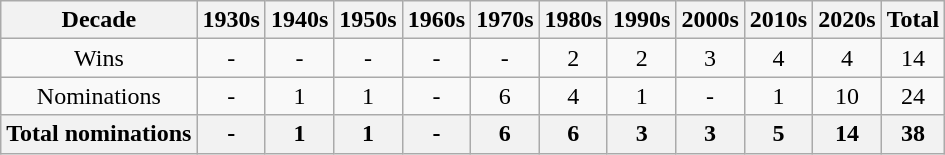<table class="wikitable" style="text-align: center">
<tr>
<th>Decade</th>
<th>1930s</th>
<th>1940s</th>
<th>1950s</th>
<th>1960s</th>
<th>1970s</th>
<th>1980s</th>
<th>1990s</th>
<th>2000s</th>
<th>2010s</th>
<th>2020s</th>
<th>Total</th>
</tr>
<tr>
<td>Wins</td>
<td>-</td>
<td>-</td>
<td>-</td>
<td>-</td>
<td>-</td>
<td>2</td>
<td>2</td>
<td>3</td>
<td>4</td>
<td>4</td>
<td>14</td>
</tr>
<tr>
<td>Nominations</td>
<td>-</td>
<td>1</td>
<td>1</td>
<td>-</td>
<td>6</td>
<td>4</td>
<td>1</td>
<td>-</td>
<td>1</td>
<td>10</td>
<td>24</td>
</tr>
<tr>
<th>Total nominations</th>
<th>-</th>
<th>1</th>
<th>1</th>
<th>-</th>
<th>6</th>
<th>6</th>
<th>3</th>
<th>3</th>
<th>5</th>
<th>14</th>
<th>38</th>
</tr>
</table>
